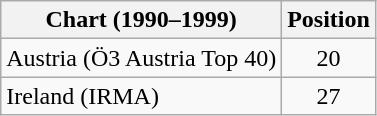<table class="wikitable">
<tr>
<th>Chart (1990–1999)</th>
<th>Position</th>
</tr>
<tr>
<td>Austria (Ö3 Austria Top 40)</td>
<td align="center">20</td>
</tr>
<tr>
<td>Ireland (IRMA)</td>
<td align="center">27</td>
</tr>
</table>
